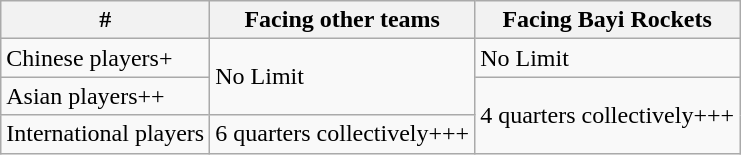<table class="wikitable">
<tr>
<th>#</th>
<th>Facing other teams</th>
<th>Facing Bayi Rockets</th>
</tr>
<tr>
<td>Chinese players+</td>
<td rowspan=2>No Limit</td>
<td>No Limit</td>
</tr>
<tr>
<td>Asian players++</td>
<td rowspan=2>4 quarters collectively+++</td>
</tr>
<tr>
<td>International players</td>
<td>6 quarters collectively+++</td>
</tr>
</table>
